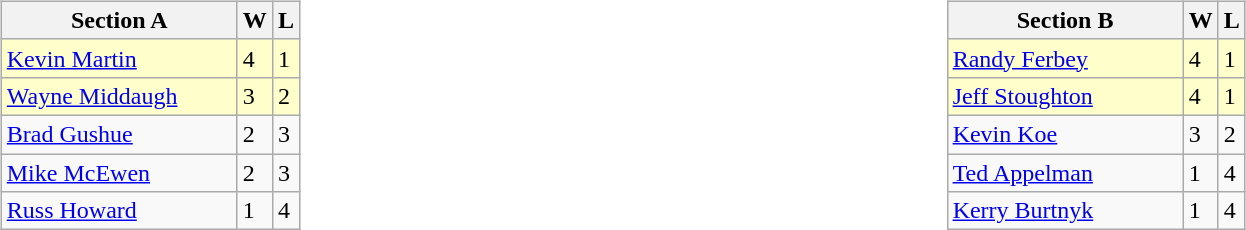<table>
<tr>
<td valign=top width=10%><br><table class="wikitable">
<tr>
<th width=150>Section A</th>
<th>W</th>
<th>L</th>
</tr>
<tr bgcolor=#ffffcc>
<td> <a href='#'>Kevin Martin</a></td>
<td>4</td>
<td>1</td>
</tr>
<tr bgcolor=#ffffcc>
<td> <a href='#'>Wayne Middaugh</a></td>
<td>3</td>
<td>2</td>
</tr>
<tr>
<td> <a href='#'>Brad Gushue</a></td>
<td>2</td>
<td>3</td>
</tr>
<tr>
<td> <a href='#'>Mike McEwen</a></td>
<td>2</td>
<td>3</td>
</tr>
<tr>
<td> <a href='#'>Russ Howard</a></td>
<td>1</td>
<td>4</td>
</tr>
</table>
</td>
<td valign=top width=10%><br><table class="wikitable">
<tr>
<th width=150>Section B</th>
<th>W</th>
<th>L</th>
</tr>
<tr bgcolor=#ffffcc>
<td> <a href='#'>Randy Ferbey</a></td>
<td>4</td>
<td>1</td>
</tr>
<tr bgcolor=#ffffcc>
<td> <a href='#'>Jeff Stoughton</a></td>
<td>4</td>
<td>1</td>
</tr>
<tr>
<td> <a href='#'>Kevin Koe</a></td>
<td>3</td>
<td>2</td>
</tr>
<tr>
<td> <a href='#'>Ted Appelman</a></td>
<td>1</td>
<td>4</td>
</tr>
<tr>
<td> <a href='#'>Kerry Burtnyk</a></td>
<td>1</td>
<td>4</td>
</tr>
</table>
</td>
</tr>
</table>
